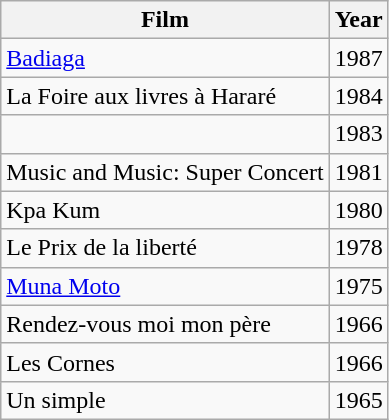<table class="wikitable sortable">
<tr>
<th>Film</th>
<th>Year</th>
</tr>
<tr>
<td><a href='#'>Badiaga</a></td>
<td>1987</td>
</tr>
<tr>
<td>La Foire aux livres à Hararé</td>
<td>1984</td>
</tr>
<tr>
<td></td>
<td>1983</td>
</tr>
<tr>
<td>Music and Music: Super Concert</td>
<td>1981</td>
</tr>
<tr>
<td>Kpa Kum</td>
<td>1980</td>
</tr>
<tr>
<td>Le Prix de la liberté</td>
<td>1978</td>
</tr>
<tr>
<td><a href='#'>Muna Moto</a></td>
<td>1975</td>
</tr>
<tr>
<td>Rendez-vous moi mon père</td>
<td>1966</td>
</tr>
<tr>
<td>Les Cornes</td>
<td>1966</td>
</tr>
<tr>
<td>Un simple</td>
<td>1965</td>
</tr>
</table>
